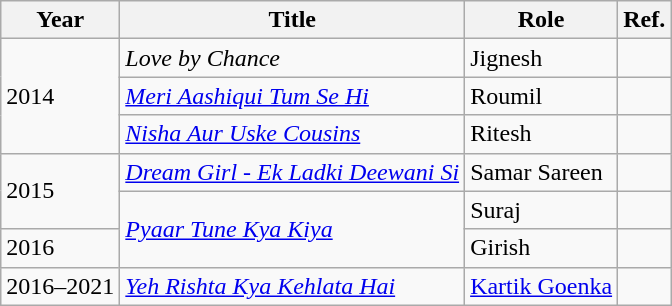<table class="wikitable sortable">
<tr>
<th>Year</th>
<th>Title</th>
<th>Role</th>
<th>Ref.</th>
</tr>
<tr>
<td rowspan="3">2014</td>
<td><em>Love by Chance</em></td>
<td>Jignesh</td>
<td></td>
</tr>
<tr>
<td><em><a href='#'>Meri Aashiqui Tum Se Hi</a></em></td>
<td>Roumil</td>
<td></td>
</tr>
<tr>
<td><em><a href='#'>Nisha Aur Uske Cousins</a></em></td>
<td>Ritesh</td>
<td></td>
</tr>
<tr>
<td rowspan="2">2015</td>
<td><em><a href='#'>Dream Girl - Ek Ladki Deewani Si</a></em></td>
<td>Samar Sareen</td>
<td></td>
</tr>
<tr>
<td rowspan="2"><em><a href='#'>Pyaar Tune Kya Kiya</a></em></td>
<td>Suraj</td>
<td></td>
</tr>
<tr>
<td>2016</td>
<td>Girish</td>
<td></td>
</tr>
<tr>
<td>2016–2021</td>
<td><em><a href='#'>Yeh Rishta Kya Kehlata Hai</a></em></td>
<td><a href='#'>Kartik Goenka</a></td>
<td></td>
</tr>
</table>
